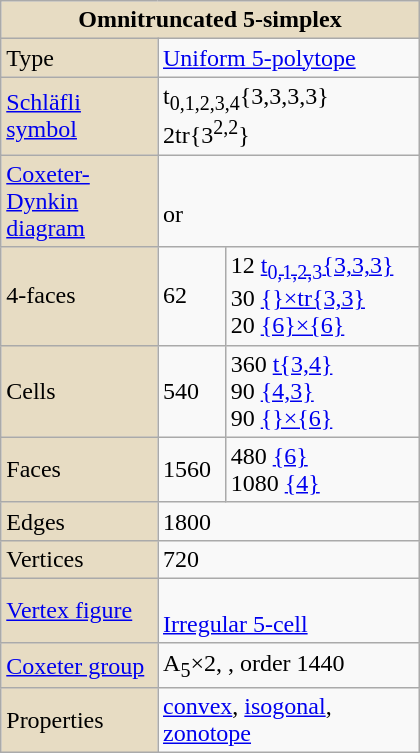<table class="wikitable" style="float:right; margin-left:8px; width:280px">
<tr>
<td bgcolor=#e7dcc3 align=center colspan=3><strong>Omnitruncated 5-simplex</strong></td>
</tr>
<tr>
<td bgcolor=#e7dcc3>Type</td>
<td colspan=2><a href='#'>Uniform 5-polytope</a></td>
</tr>
<tr>
<td bgcolor=#e7dcc3><a href='#'>Schläfli symbol</a></td>
<td colspan=2>t<sub>0,1,2,3,4</sub>{3,3,3,3}<br>2tr{3<sup>2,2</sup>}</td>
</tr>
<tr>
<td bgcolor=#e7dcc3><a href='#'>Coxeter-Dynkin<br>diagram</a></td>
<td colspan=2><br>or </td>
</tr>
<tr>
<td bgcolor=#e7dcc3>4-faces</td>
<td>62</td>
<td>12 <a href='#'>t<sub>0,1,2,3</sub>{3,3,3}</a><br>30 <a href='#'>{}×tr{3,3}</a><br>20 <a href='#'>{6}×{6}</a></td>
</tr>
<tr>
<td bgcolor=#e7dcc3>Cells</td>
<td>540</td>
<td>360 <a href='#'>t{3,4}</a><br>90 <a href='#'>{4,3}</a><br>90 <a href='#'>{}×{6}</a></td>
</tr>
<tr>
<td bgcolor=#e7dcc3>Faces</td>
<td>1560</td>
<td>480 <a href='#'>{6}</a><br>1080 <a href='#'>{4}</a></td>
</tr>
<tr>
<td bgcolor=#e7dcc3>Edges</td>
<td colspan=2>1800</td>
</tr>
<tr>
<td bgcolor=#e7dcc3>Vertices</td>
<td colspan=2>720</td>
</tr>
<tr>
<td bgcolor=#e7dcc3><a href='#'>Vertex figure</a></td>
<td colspan=2><br><a href='#'>Irregular 5-cell</a></td>
</tr>
<tr>
<td bgcolor=#e7dcc3><a href='#'>Coxeter group</a></td>
<td colspan=2>A<sub>5</sub>×2, , order 1440</td>
</tr>
<tr>
<td bgcolor=#e7dcc3>Properties</td>
<td colspan=2><a href='#'>convex</a>, <a href='#'>isogonal</a>, <a href='#'>zonotope</a></td>
</tr>
</table>
